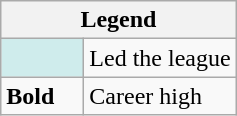<table class="wikitable mw-collapsible mw-collapsed">
<tr>
<th colspan="2">Legend</th>
</tr>
<tr>
<td style="background:#cfecec; width:3em;"></td>
<td>Led the league</td>
</tr>
<tr>
<td><strong>Bold</strong></td>
<td>Career high</td>
</tr>
</table>
